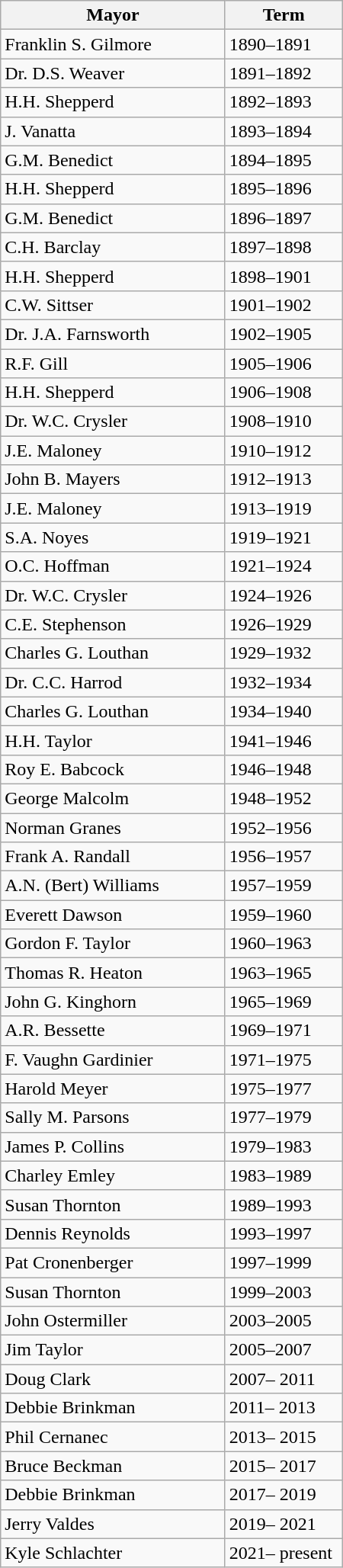<table style="width: 300px;" class="wikitable mw-collapsible mw-collapsed" mw-collapsible>
<tr>
<th style="width: 150px;">Mayor</th>
<th style="width: 75px;">Term</th>
</tr>
<tr>
<td>Franklin S. Gilmore</td>
<td>1890–1891</td>
</tr>
<tr>
<td>Dr. D.S. Weaver</td>
<td>1891–1892</td>
</tr>
<tr>
<td>H.H. Shepperd</td>
<td>1892–1893</td>
</tr>
<tr>
<td>J. Vanatta</td>
<td>1893–1894</td>
</tr>
<tr>
<td>G.M. Benedict</td>
<td>1894–1895</td>
</tr>
<tr>
<td>H.H. Shepperd</td>
<td>1895–1896</td>
</tr>
<tr>
<td>G.M. Benedict</td>
<td>1896–1897</td>
</tr>
<tr>
<td>C.H. Barclay</td>
<td>1897–1898</td>
</tr>
<tr>
<td>H.H. Shepperd</td>
<td>1898–1901</td>
</tr>
<tr>
<td>C.W. Sittser</td>
<td>1901–1902</td>
</tr>
<tr>
<td>Dr. J.A. Farnsworth</td>
<td>1902–1905</td>
</tr>
<tr>
<td>R.F. Gill</td>
<td>1905–1906</td>
</tr>
<tr>
<td>H.H. Shepperd</td>
<td>1906–1908</td>
</tr>
<tr>
<td>Dr. W.C. Crysler</td>
<td>1908–1910</td>
</tr>
<tr>
<td>J.E. Maloney</td>
<td>1910–1912</td>
</tr>
<tr>
<td>John B. Mayers</td>
<td>1912–1913</td>
</tr>
<tr>
<td>J.E. Maloney</td>
<td>1913–1919</td>
</tr>
<tr>
<td>S.A. Noyes</td>
<td>1919–1921</td>
</tr>
<tr>
<td>O.C. Hoffman</td>
<td>1921–1924</td>
</tr>
<tr>
<td>Dr. W.C. Crysler</td>
<td>1924–1926</td>
</tr>
<tr>
<td>C.E. Stephenson</td>
<td>1926–1929</td>
</tr>
<tr>
<td>Charles G. Louthan</td>
<td>1929–1932</td>
</tr>
<tr>
<td>Dr. C.C. Harrod</td>
<td>1932–1934</td>
</tr>
<tr>
<td>Charles G. Louthan</td>
<td>1934–1940</td>
</tr>
<tr>
<td>H.H. Taylor</td>
<td>1941–1946</td>
</tr>
<tr>
<td>Roy E. Babcock</td>
<td>1946–1948</td>
</tr>
<tr>
<td George Malcolm (Colorado politician)>George Malcolm</td>
<td>1948–1952</td>
</tr>
<tr>
<td>Norman Granes</td>
<td>1952–1956</td>
</tr>
<tr>
<td>Frank A. Randall</td>
<td>1956–1957</td>
</tr>
<tr>
<td>A.N. (Bert) Williams</td>
<td>1957–1959</td>
</tr>
<tr>
<td>Everett Dawson</td>
<td>1959–1960</td>
</tr>
<tr>
<td>Gordon F. Taylor</td>
<td>1960–1963</td>
</tr>
<tr>
<td>Thomas R. Heaton</td>
<td>1963–1965</td>
</tr>
<tr>
<td>John G. Kinghorn</td>
<td>1965–1969</td>
</tr>
<tr>
<td>A.R. Bessette</td>
<td>1969–1971</td>
</tr>
<tr>
<td>F. Vaughn Gardinier</td>
<td>1971–1975</td>
</tr>
<tr>
<td>Harold Meyer</td>
<td>1975–1977</td>
</tr>
<tr>
<td>Sally M. Parsons</td>
<td>1977–1979</td>
</tr>
<tr>
<td>James P. Collins</td>
<td>1979–1983</td>
</tr>
<tr>
<td>Charley Emley</td>
<td>1983–1989</td>
</tr>
<tr>
<td Susan Thornton (mayor)>Susan Thornton</td>
<td>1989–1993</td>
</tr>
<tr>
<td>Dennis Reynolds</td>
<td>1993–1997</td>
</tr>
<tr>
<td>Pat Cronenberger</td>
<td>1997–1999</td>
</tr>
<tr>
<td Susan Thornton (mayor)>Susan Thornton</td>
<td>1999–2003</td>
</tr>
<tr>
<td>John Ostermiller</td>
<td>2003–2005</td>
</tr>
<tr>
<td Jim Taylor (Colorado politician)>Jim Taylor</td>
<td>2005–2007</td>
</tr>
<tr>
<td>Doug Clark</td>
<td>2007– 2011</td>
</tr>
<tr>
<td>Debbie Brinkman</td>
<td>2011– 2013</td>
</tr>
<tr>
<td>Phil Cernanec</td>
<td>2013– 2015</td>
</tr>
<tr>
<td>Bruce Beckman</td>
<td>2015– 2017</td>
</tr>
<tr>
<td>Debbie Brinkman</td>
<td>2017– 2019</td>
</tr>
<tr>
<td>Jerry Valdes</td>
<td>2019– 2021</td>
</tr>
<tr>
<td>Kyle Schlachter</td>
<td>2021– present</td>
</tr>
</table>
